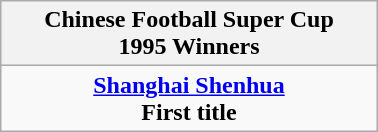<table class="wikitable" style="text-align: center; margin: 0 auto; width: 20%">
<tr>
<th>Chinese Football Super Cup <br>1995 Winners</th>
</tr>
<tr>
<td><strong><a href='#'>Shanghai Shenhua</a></strong><br><strong>First title</strong></td>
</tr>
</table>
